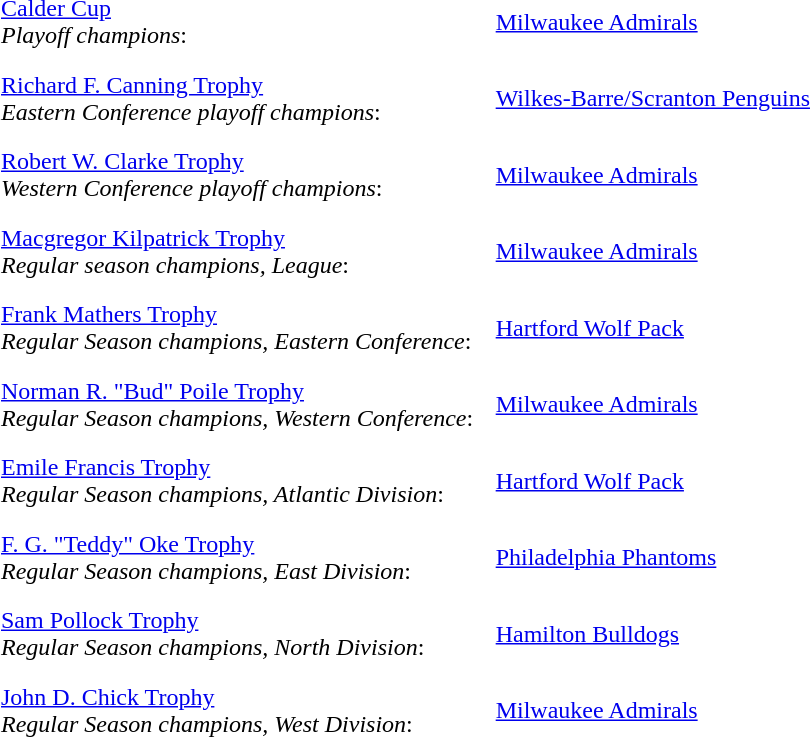<table cellpadding="5" cellspacing="5">
<tr>
<td><a href='#'>Calder Cup</a><br><em>Playoff champions</em>:</td>
<td><a href='#'>Milwaukee Admirals</a></td>
</tr>
<tr>
<td><a href='#'>Richard F. Canning Trophy</a><br><em>Eastern Conference playoff champions</em>:</td>
<td><a href='#'>Wilkes-Barre/Scranton Penguins</a></td>
</tr>
<tr>
<td><a href='#'>Robert W. Clarke Trophy</a><br><em>Western Conference playoff champions</em>:</td>
<td><a href='#'>Milwaukee Admirals</a></td>
</tr>
<tr>
<td><a href='#'>Macgregor Kilpatrick Trophy</a><br><em>Regular season champions, League</em>:</td>
<td><a href='#'>Milwaukee Admirals</a></td>
</tr>
<tr>
<td><a href='#'>Frank Mathers Trophy</a><br><em>Regular Season champions, Eastern Conference</em>:</td>
<td><a href='#'>Hartford Wolf Pack</a></td>
</tr>
<tr>
<td><a href='#'>Norman R. "Bud" Poile Trophy</a><br><em>Regular Season champions, Western Conference</em>:</td>
<td><a href='#'>Milwaukee Admirals</a></td>
</tr>
<tr>
<td><a href='#'>Emile Francis Trophy</a><br><em>Regular Season champions, Atlantic Division</em>:</td>
<td><a href='#'>Hartford Wolf Pack</a></td>
</tr>
<tr>
<td><a href='#'>F. G. "Teddy" Oke Trophy</a><br><em>Regular Season champions, East Division</em>:</td>
<td><a href='#'>Philadelphia Phantoms</a></td>
</tr>
<tr>
<td><a href='#'>Sam Pollock Trophy</a><br><em>Regular Season champions, North Division</em>:</td>
<td><a href='#'>Hamilton Bulldogs</a></td>
</tr>
<tr>
<td><a href='#'>John D. Chick Trophy</a><br><em>Regular Season champions, West Division</em>:</td>
<td><a href='#'>Milwaukee Admirals</a></td>
</tr>
</table>
